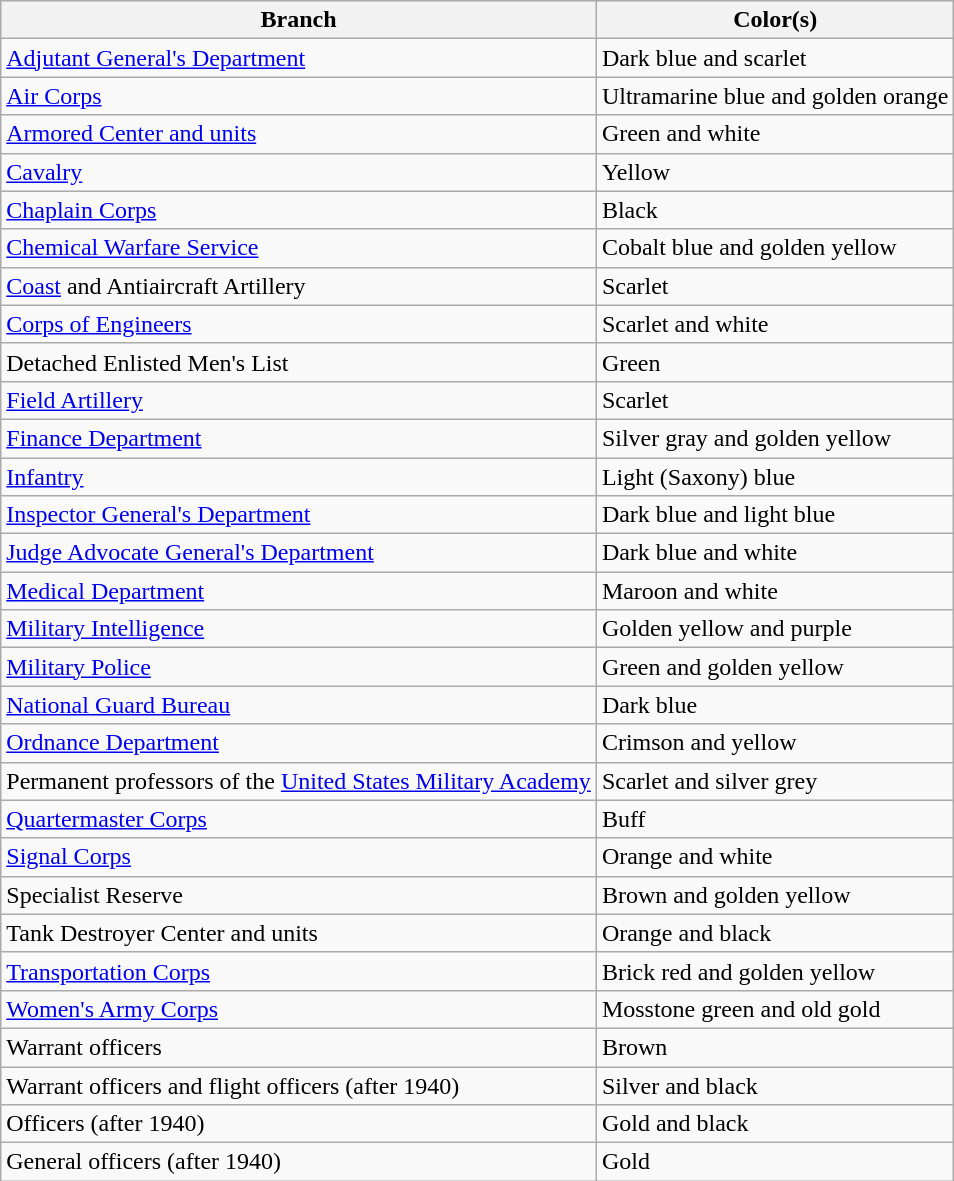<table class="wikitable">
<tr>
<th>Branch</th>
<th>Color(s)</th>
</tr>
<tr>
<td><a href='#'>Adjutant General's Department</a></td>
<td>Dark blue and scarlet</td>
</tr>
<tr>
<td><a href='#'>Air Corps</a></td>
<td>Ultramarine blue and golden orange</td>
</tr>
<tr>
<td><a href='#'>Armored Center and units</a></td>
<td>Green and white</td>
</tr>
<tr>
<td><a href='#'>Cavalry</a></td>
<td>Yellow</td>
</tr>
<tr>
<td><a href='#'>Chaplain Corps</a></td>
<td>Black</td>
</tr>
<tr>
<td><a href='#'>Chemical Warfare Service</a></td>
<td>Cobalt blue and golden yellow</td>
</tr>
<tr>
<td><a href='#'>Coast</a> and Antiaircraft Artillery</td>
<td>Scarlet</td>
</tr>
<tr>
<td><a href='#'>Corps of Engineers</a></td>
<td>Scarlet and white</td>
</tr>
<tr>
<td>Detached Enlisted Men's List</td>
<td>Green</td>
</tr>
<tr>
<td><a href='#'>Field Artillery</a></td>
<td>Scarlet</td>
</tr>
<tr>
<td><a href='#'>Finance Department</a></td>
<td>Silver gray and golden yellow</td>
</tr>
<tr>
<td><a href='#'>Infantry</a></td>
<td>Light (Saxony) blue</td>
</tr>
<tr>
<td><a href='#'>Inspector General's Department</a></td>
<td>Dark blue and light blue</td>
</tr>
<tr>
<td><a href='#'>Judge Advocate General's Department</a></td>
<td>Dark blue and white</td>
</tr>
<tr>
<td><a href='#'>Medical Department</a></td>
<td>Maroon and white</td>
</tr>
<tr>
<td><a href='#'>Military Intelligence</a></td>
<td>Golden yellow and purple</td>
</tr>
<tr>
<td><a href='#'>Military Police</a></td>
<td>Green and golden yellow</td>
</tr>
<tr>
<td><a href='#'>National Guard Bureau</a></td>
<td>Dark blue</td>
</tr>
<tr>
<td><a href='#'>Ordnance Department</a></td>
<td>Crimson and yellow</td>
</tr>
<tr>
<td>Permanent professors of the <a href='#'>United States Military Academy</a></td>
<td>Scarlet and silver grey</td>
</tr>
<tr>
<td><a href='#'>Quartermaster Corps</a></td>
<td>Buff</td>
</tr>
<tr>
<td><a href='#'>Signal Corps</a></td>
<td>Orange and white</td>
</tr>
<tr>
<td>Specialist Reserve</td>
<td>Brown and golden yellow</td>
</tr>
<tr>
<td>Tank Destroyer Center and units</td>
<td>Orange and black</td>
</tr>
<tr>
<td><a href='#'>Transportation Corps</a></td>
<td>Brick red and golden yellow</td>
</tr>
<tr>
<td><a href='#'>Women's Army Corps</a></td>
<td>Mosstone green and old gold</td>
</tr>
<tr>
<td>Warrant officers</td>
<td>Brown</td>
</tr>
<tr>
<td>Warrant officers and flight officers (after 1940)</td>
<td>Silver and black</td>
</tr>
<tr>
<td>Officers (after 1940)</td>
<td>Gold and black</td>
</tr>
<tr>
<td>General officers (after 1940)</td>
<td>Gold</td>
</tr>
</table>
